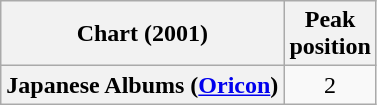<table class="wikitable plainrowheaders">
<tr>
<th>Chart (2001)</th>
<th>Peak<br>position</th>
</tr>
<tr>
<th scope="row">Japanese Albums (<a href='#'>Oricon</a>)</th>
<td style="text-align:center;">2</td>
</tr>
</table>
